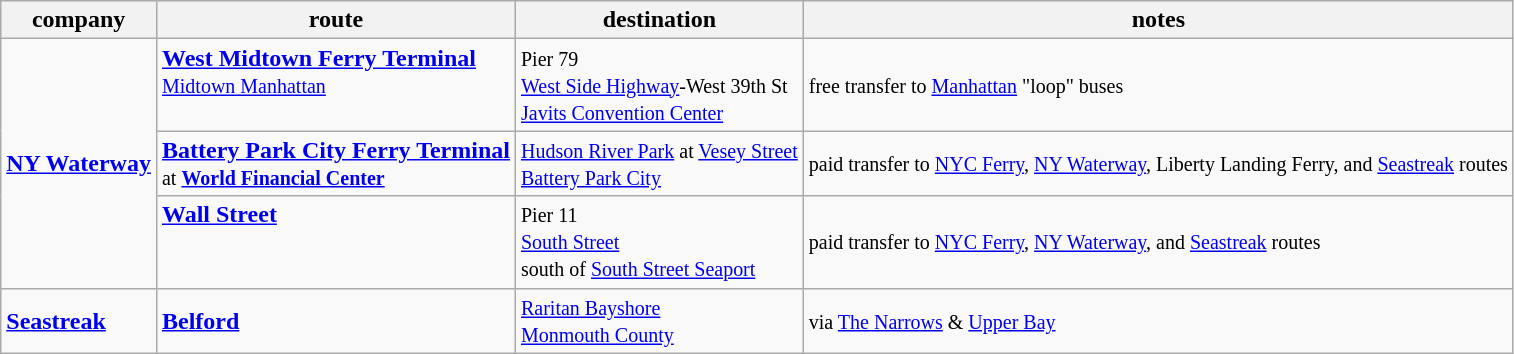<table class=wikitable>
<tr>
<th>company</th>
<th>route</th>
<th colspan=1>destination</th>
<th>notes</th>
</tr>
<tr>
<td rowspan="3"><strong><a href='#'>NY Waterway</a></strong></td>
<td valign="top"><strong><a href='#'>West Midtown Ferry Terminal</a></strong><br><small><a href='#'>Midtown Manhattan</a></small></td>
<td><small>Pier 79<br> <a href='#'>West Side Highway</a>-West 39th St<br><a href='#'>Javits Convention Center</a></small></td>
<td><small>free transfer to <a href='#'>Manhattan</a> "loop" buses</small></td>
</tr>
<tr>
<td valign=top><strong><a href='#'>Battery Park City Ferry Terminal</a></strong><br><small>at <strong><a href='#'>World Financial Center</a></strong></small></td>
<td><small><a href='#'>Hudson River Park</a> at <a href='#'>Vesey Street</a><br><a href='#'>Battery Park City</a></small></td>
<td><small>paid transfer to <a href='#'>NYC Ferry</a>, <a href='#'>NY Waterway</a>, Liberty Landing Ferry, and <a href='#'>Seastreak</a> routes</small></td>
</tr>
<tr>
<td valign=top><strong><a href='#'>Wall Street</a></strong></td>
<td><small>Pier 11<br><a href='#'>South Street</a><br>south of <a href='#'>South Street Seaport</a></small></td>
<td><small>paid transfer to <a href='#'>NYC Ferry</a>, <a href='#'>NY Waterway</a>, and <a href='#'>Seastreak</a> routes</small></td>
</tr>
<tr>
<td><strong><a href='#'>Seastreak</a></strong></td>
<td><strong><a href='#'>Belford</a></strong></td>
<td><small><a href='#'>Raritan Bayshore</a><br><a href='#'>Monmouth County</a></small></td>
<td><small>via <a href='#'>The Narrows</a> & <a href='#'>Upper Bay</a></small></td>
</tr>
</table>
